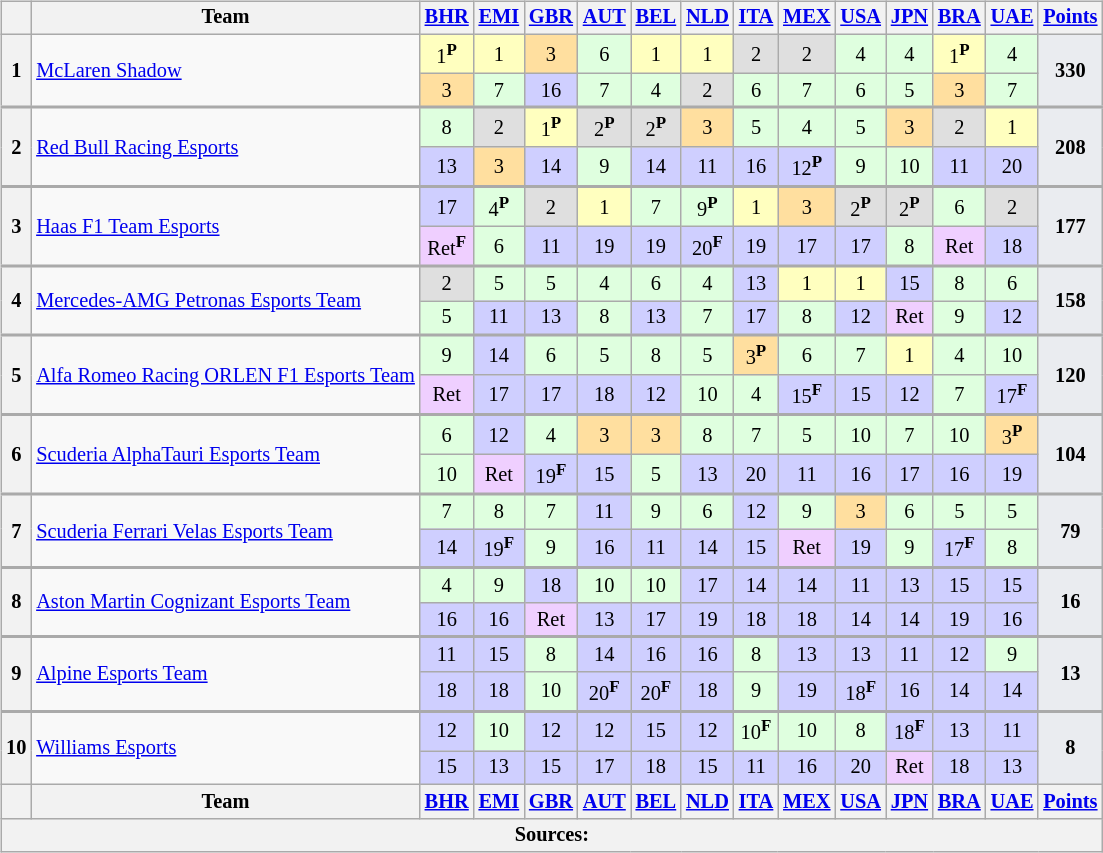<table>
<tr>
<td style="vertical-align:top;"><br><table class="wikitable" style="font-size:85%; text-align:center;">
<tr style="vertical-align:middle;">
<th style="vertical-align:middle"></th>
<th style="vertical-align:middle">Team</th>
<th><a href='#'>BHR</a><br></th>
<th><a href='#'>EMI</a><br></th>
<th><a href='#'>GBR</a><br></th>
<th><a href='#'>AUT</a><br></th>
<th><a href='#'>BEL</a><br></th>
<th><a href='#'>NLD</a><br></th>
<th><a href='#'>ITA</a><br></th>
<th><a href='#'>MEX</a><br></th>
<th><a href='#'>USA</a><br></th>
<th><a href='#'>JPN</a><br></th>
<th><a href='#'>BRA</a><br></th>
<th><a href='#'>UAE</a><br></th>
<th style="vertical-align:middle"><a href='#'>Points</a></th>
</tr>
<tr>
<th rowspan="2">1</th>
<td rowspan="2" align="left"> <a href='#'>McLaren Shadow</a></td>
<td style="background:#FFFFBF;">1<sup><strong>P</strong></sup></td>
<td style="background:#FFFFBF;">1</td>
<td style="background:#FFDF9F;">3</td>
<td style="background:#DFFFDF;">6</td>
<td style="background:#FFFFBF;">1</td>
<td style="background:#FFFFBF;">1</td>
<td style="background:#DFDFDF;">2</td>
<td style="background:#DFDFDF;">2</td>
<td style="background:#DFFFDF;">4</td>
<td style="background:#DFFFDF;">4</td>
<td style="background:#FFFFBF;">1<sup><strong>P</strong></sup></td>
<td style="background:#DFFFDF;">4</td>
<th rowspan="2" style="background-color:#EAECF0;text-align:center">330</th>
</tr>
<tr>
<td style="background:#FFDF9F;">3</td>
<td style="background:#DFFFDF;">7</td>
<td style="background:#CFCFFF;">16</td>
<td style="background:#DFFFDF;">7</td>
<td style="background:#DFFFDF;">4</td>
<td style="background:#DFDFDF;">2</td>
<td style="background:#DFFFDF;">6</td>
<td style="background:#DFFFDF;">7</td>
<td style="background:#DFFFDF;">6</td>
<td style="background:#DFFFDF;">5</td>
<td style="background:#FFDF9F;">3</td>
<td style="background:#DFFFDF;">7</td>
</tr>
<tr style="border-top:2px solid #aaaaaa">
<th rowspan="2">2</th>
<td rowspan="2" align="left"> <a href='#'>Red Bull Racing Esports</a></td>
<td style="background:#DFFFDF;">8</td>
<td style="background:#DFDFDF;">2</td>
<td style="background:#FFFFBF;">1<sup><strong>P</strong></sup></td>
<td style="background:#DFDFDF;">2<sup><strong>P</strong></sup></td>
<td style="background:#DFDFDF;">2<sup><strong>P</strong></sup></td>
<td style="background:#FFDF9F;">3</td>
<td style="background:#DFFFDF;">5</td>
<td style="background:#DFFFDF;">4</td>
<td style="background:#DFFFDF;">5</td>
<td style="background:#FFDF9F;">3</td>
<td style="background:#DFDFDF;">2</td>
<td style="background:#FFFFBF;">1</td>
<th rowspan="2" style="background-color:#EAECF0;text-align:center">208</th>
</tr>
<tr>
<td style="background:#CFCFFF;">13</td>
<td style="background:#FFDF9F;">3</td>
<td style="background:#CFCFFF;">14</td>
<td style="background:#DFFFDF;">9</td>
<td style="background:#CFCFFF;">14</td>
<td style="background:#CFCFFF;">11</td>
<td style="background:#CFCFFF;">16</td>
<td style="background:#CFCFFF;">12<sup><strong>P</strong></sup></td>
<td style="background:#DFFFDF;">9</td>
<td style="background:#DFFFDF;">10</td>
<td style="background:#CFCFFF;">11</td>
<td style="background:#CFCFFF;">20</td>
</tr>
<tr style="border-top:2px solid #aaaaaa">
<th rowspan="2">3</th>
<td rowspan="2" align="left"> <a href='#'>Haas F1 Team Esports</a></td>
<td style="background:#CFCFFF;">17</td>
<td style="background:#DFFFDF;">4<sup><strong>P</strong></sup></td>
<td style="background:#DFDFDF;">2</td>
<td style="background:#FFFFBF;">1</td>
<td style="background:#DFFFDF;">7</td>
<td style="background:#DFFFDF;">9<sup><strong>P</strong></sup></td>
<td style="background:#FFFFBF;">1</td>
<td style="background:#FFDF9F;">3</td>
<td style="background:#DFDFDF;">2<sup><strong>P</strong></sup></td>
<td style="background:#DFDFDF;">2<sup><strong>P</strong></sup></td>
<td style="background:#DFFFDF;">6</td>
<td style="background:#DFDFDF;">2</td>
<th rowspan="2" style="background-color:#EAECF0;text-align:center">177</th>
</tr>
<tr>
<td style="background:#EFCFFF;">Ret<sup><strong>F</strong></sup></td>
<td style="background:#DFFFDF;">6</td>
<td style="background:#CFCFFF;">11</td>
<td style="background:#CFCFFF;">19</td>
<td style="background:#CFCFFF;">19</td>
<td style="background:#CFCFFF;">20<sup><strong>F</strong></sup></td>
<td style="background:#CFCFFF;">19</td>
<td style="background:#CFCFFF;">17</td>
<td style="background:#CFCFFF;">17</td>
<td style="background:#DFFFDF;">8</td>
<td style="background:#EFCFFF;">Ret</td>
<td style="background:#CFCFFF;">18</td>
</tr>
<tr style="border-top:2px solid #aaaaaa">
<th rowspan="2">4</th>
<td rowspan="2" align="left"> <a href='#'>Mercedes-AMG Petronas Esports Team</a></td>
<td style="background:#DFDFDF;">2</td>
<td style="background:#DFFFDF;">5</td>
<td style="background:#DFFFDF;">5</td>
<td style="background:#DFFFDF;">4</td>
<td style="background:#DFFFDF;">6</td>
<td style="background:#DFFFDF;">4</td>
<td style="background:#CFCFFF;">13</td>
<td style="background:#FFFFBF;">1</td>
<td style="background:#FFFFBF;">1</td>
<td style="background:#CFCFFF;">15</td>
<td style="background:#DFFFDF;">8</td>
<td style="background:#DFFFDF;">6</td>
<th rowspan="2" style="background-color:#EAECF0;text-align:center">158</th>
</tr>
<tr>
<td style="background:#DFFFDF;">5</td>
<td style="background:#CFCFFF;">11</td>
<td style="background:#CFCFFF;">13</td>
<td style="background:#DFFFDF;">8</td>
<td style="background:#CFCFFF;">13</td>
<td style="background:#DFFFDF;">7</td>
<td style="background:#CFCFFF;">17</td>
<td style="background:#DFFFDF;">8</td>
<td style="background:#CFCFFF;">12</td>
<td style="background:#EFCFFF;">Ret</td>
<td style="background:#DFFFDF;">9</td>
<td style="background:#CFCFFF;">12</td>
</tr>
<tr style="border-top:2px solid #aaaaaa">
<th rowspan="2">5</th>
<td rowspan="2" align="left" nowrap> <a href='#'>Alfa Romeo Racing ORLEN F1 Esports Team</a></td>
<td style="background:#DFFFDF;">9</td>
<td style="background:#CFCFFF;">14</td>
<td style="background:#DFFFDF;">6</td>
<td style="background:#DFFFDF;">5</td>
<td style="background:#DFFFDF;">8</td>
<td style="background:#DFFFDF;">5</td>
<td style="background:#FFDF9F;">3<sup><strong>P</strong></sup></td>
<td style="background:#DFFFDF;">6</td>
<td style="background:#DFFFDF;">7</td>
<td style="background:#FFFFBF;">1</td>
<td style="background:#DFFFDF;">4</td>
<td style="background:#DFFFDF;">10</td>
<th rowspan="2" style="background-color:#EAECF0;text-align:center">120</th>
</tr>
<tr>
<td style="background:#EFCFFF;">Ret</td>
<td style="background:#CFCFFF;">17</td>
<td style="background:#CFCFFF;">17</td>
<td style="background:#CFCFFF;">18</td>
<td style="background:#CFCFFF;">12</td>
<td style="background:#DFFFDF;">10</td>
<td style="background:#DFFFDF;">4</td>
<td style="background:#CFCFFF;">15<sup><strong>F</strong></sup></td>
<td style="background:#CFCFFF;">15</td>
<td style="background:#CFCFFF;">12</td>
<td style="background:#DFFFDF;">7</td>
<td style="background:#CFCFFF;">17<sup><strong>F</strong></sup></td>
</tr>
<tr style="border-top:2px solid #aaaaaa">
<th rowspan="2">6</th>
<td rowspan="2" align="left"> <a href='#'>Scuderia AlphaTauri Esports Team</a></td>
<td style="background:#DFFFDF;">6</td>
<td style="background:#CFCFFF;">12</td>
<td style="background:#DFFFDF;">4</td>
<td style="background:#FFDF9F;">3</td>
<td style="background:#FFDF9F;">3</td>
<td style="background:#DFFFDF;">8</td>
<td style="background:#DFFFDF;">7</td>
<td style="background:#DFFFDF;">5</td>
<td style="background:#DFFFDF;">10</td>
<td style="background:#DFFFDF;">7</td>
<td style="background:#DFFFDF;">10</td>
<td style="background:#FFDF9F;">3<sup><strong>P</strong></sup></td>
<th rowspan="2" style="background-color:#EAECF0;text-align:center">104</th>
</tr>
<tr>
<td style="background:#DFFFDF;">10</td>
<td style="background:#EFCFFF;">Ret</td>
<td style="background:#CFCFFF;">19<sup><strong>F</strong></sup></td>
<td style="background:#CFCFFF;">15</td>
<td style="background:#DFFFDF;">5</td>
<td style="background:#CFCFFF;">13</td>
<td style="background:#CFCFFF;">20</td>
<td style="background:#CFCFFF;">11</td>
<td style="background:#CFCFFF;">16</td>
<td style="background:#CFCFFF;">17</td>
<td style="background:#CFCFFF;">16</td>
<td style="background:#CFCFFF;">19</td>
</tr>
<tr style="border-top:2px solid #aaaaaa">
<th rowspan="2">7</th>
<td rowspan="2" align="left"> <a href='#'>Scuderia Ferrari Velas Esports Team</a></td>
<td style="background:#DFFFDF;">7</td>
<td style="background:#DFFFDF;">8</td>
<td style="background:#DFFFDF;">7</td>
<td style="background:#CFCFFF;">11</td>
<td style="background:#DFFFDF;">9</td>
<td style="background:#DFFFDF;">6</td>
<td style="background:#CFCFFF;">12</td>
<td style="background:#DFFFDF;">9</td>
<td style="background:#FFDF9F;">3</td>
<td style="background:#DFFFDF;">6</td>
<td style="background:#DFFFDF;">5</td>
<td style="background:#DFFFDF;">5</td>
<th rowspan="2" style="background-color:#EAECF0;text-align:center">79</th>
</tr>
<tr>
<td style="background:#CFCFFF;">14</td>
<td style="background:#CFCFFF;">19<sup><strong>F</strong></sup></td>
<td style="background:#DFFFDF;">9</td>
<td style="background:#CFCFFF;">16</td>
<td style="background:#CFCFFF;">11</td>
<td style="background:#CFCFFF;">14</td>
<td style="background:#CFCFFF;">15</td>
<td style="background:#EFCFFF;">Ret</td>
<td style="background:#CFCFFF;">19</td>
<td style="background:#DFFFDF;">9</td>
<td style="background:#CFCFFF;">17<sup><strong>F</strong></sup></td>
<td style="background:#DFFFDF;">8</td>
</tr>
<tr style="border-top:2px solid #aaaaaa">
<th rowspan="2">8</th>
<td rowspan="2" align="left"> <a href='#'>Aston Martin Cognizant Esports Team</a></td>
<td style="background:#DFFFDF;">4</td>
<td style="background:#DFFFDF;">9</td>
<td style="background:#CFCFFF;">18</td>
<td style="background:#DFFFDF;">10</td>
<td style="background:#DFFFDF;">10</td>
<td style="background:#CFCFFF;">17</td>
<td style="background:#CFCFFF;">14</td>
<td style="background:#CFCFFF;">14</td>
<td style="background:#CFCFFF;">11</td>
<td style="background:#CFCFFF;">13</td>
<td style="background:#CFCFFF;">15</td>
<td style="background:#CFCFFF;">15</td>
<th rowspan="2" style="background-color:#EAECF0;text-align:center">16</th>
</tr>
<tr>
<td style="background:#CFCFFF;">16</td>
<td style="background:#CFCFFF;">16</td>
<td style="background:#EFCFFF;">Ret</td>
<td style="background:#CFCFFF;">13</td>
<td style="background:#CFCFFF;">17</td>
<td style="background:#CFCFFF;">19</td>
<td style="background:#CFCFFF;">18</td>
<td style="background:#CFCFFF;">18</td>
<td style="background:#CFCFFF;">14</td>
<td style="background:#CFCFFF;">14</td>
<td style="background:#CFCFFF;">19</td>
<td style="background:#CFCFFF;">16</td>
</tr>
<tr style="border-top:2px solid #aaaaaa">
<th rowspan="2">9</th>
<td rowspan="2" align="left"> <a href='#'>Alpine Esports Team</a></td>
<td style="background:#CFCFFF;">11</td>
<td style="background:#CFCFFF;">15</td>
<td style="background:#DFFFDF;">8</td>
<td style="background:#CFCFFF;">14</td>
<td style="background:#CFCFFF;">16</td>
<td style="background:#CFCFFF;">16</td>
<td style="background:#DFFFDF;">8</td>
<td style="background:#CFCFFF;">13</td>
<td style="background:#CFCFFF;">13</td>
<td style="background:#CFCFFF;">11</td>
<td style="background:#CFCFFF;">12</td>
<td style="background:#DFFFDF;">9</td>
<th rowspan="2" style="background-color:#EAECF0;text-align:center">13</th>
</tr>
<tr>
<td style="background:#CFCFFF;">18</td>
<td style="background:#CFCFFF;">18</td>
<td style="background:#DFFFDF;">10</td>
<td style="background:#CFCFFF;">20<sup><strong>F</strong></sup></td>
<td style="background:#CFCFFF;">20<sup><strong>F</strong></sup></td>
<td style="background:#CFCFFF;">18</td>
<td style="background:#DFFFDF;">9</td>
<td style="background:#CFCFFF;">19</td>
<td style="background:#CFCFFF;">18<sup><strong>F</strong></sup></td>
<td style="background:#CFCFFF;">16</td>
<td style="background:#CFCFFF;">14</td>
<td style="background:#CFCFFF;">14</td>
</tr>
<tr style="border-top:2px solid #aaaaaa">
<th rowspan="2">10</th>
<td rowspan="2" align="left"> <a href='#'>Williams Esports</a></td>
<td style="background:#CFCFFF;">12</td>
<td style="background:#DFFFDF;">10</td>
<td style="background:#CFCFFF;">12</td>
<td style="background:#CFCFFF;">12</td>
<td style="background:#CFCFFF;">15</td>
<td style="background:#CFCFFF;">12</td>
<td style="background:#DFFFDF;">10<sup><strong>F</strong></sup></td>
<td style="background:#DFFFDF;">10</td>
<td style="background:#DFFFDF;">8</td>
<td style="background:#CFCFFF;">18<sup><strong>F</strong></sup></td>
<td style="background:#CFCFFF;">13</td>
<td style="background:#CFCFFF;">11</td>
<th rowspan="2" style="background-color:#EAECF0;text-align:center">8</th>
</tr>
<tr>
<td style="background:#CFCFFF;">15</td>
<td style="background:#CFCFFF;">13</td>
<td style="background:#CFCFFF;">15</td>
<td style="background:#CFCFFF;">17</td>
<td style="background:#CFCFFF;">18</td>
<td style="background:#CFCFFF;">15</td>
<td style="background:#CFCFFF;">11</td>
<td style="background:#CFCFFF;">16</td>
<td style="background:#CFCFFF;">20</td>
<td style="background:#EFCFFF;">Ret</td>
<td style="background:#CFCFFF;">18</td>
<td style="background:#CFCFFF;">13</td>
</tr>
<tr style="vertical-align:middle;">
<th style="vertical-align:middle"></th>
<th style="vertical-align:middle">Team</th>
<th><a href='#'>BHR</a><br></th>
<th><a href='#'>EMI</a><br></th>
<th><a href='#'>GBR</a><br></th>
<th><a href='#'>AUT</a><br></th>
<th><a href='#'>BEL</a><br></th>
<th><a href='#'>NLD</a><br></th>
<th><a href='#'>ITA</a><br></th>
<th><a href='#'>MEX</a><br></th>
<th><a href='#'>USA</a><br></th>
<th><a href='#'>JPN</a><br></th>
<th><a href='#'>BRA</a><br></th>
<th><a href='#'>UAE</a><br></th>
<th style="vertical-align:middle"><a href='#'>Points</a></th>
</tr>
<tr>
<th colspan="15"><strong>Sources:</strong></th>
</tr>
</table>
</td>
<td style="vertical-align:top;"><br></td>
</tr>
</table>
